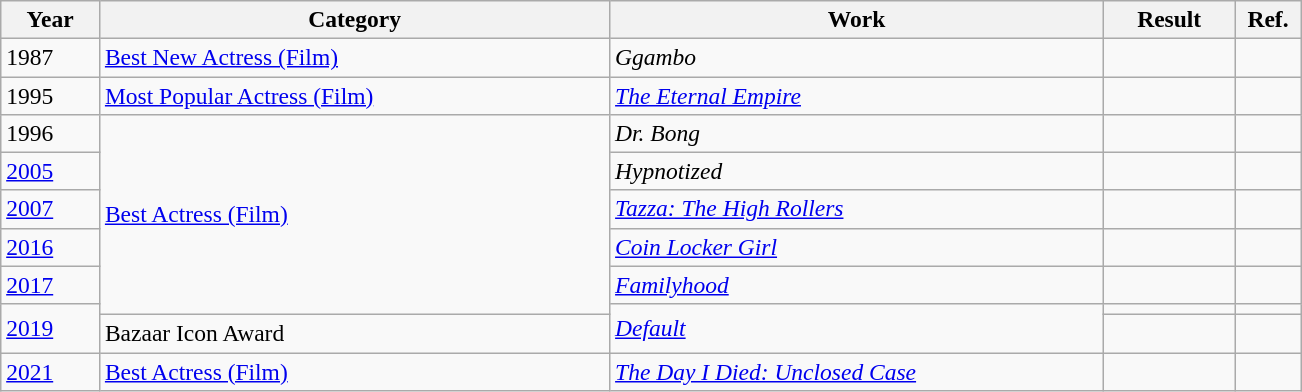<table class="wikitable sortable plainrowheaders" style="font-size:98%">
<tr>
<th scope="col" style="width:6%;">Year</th>
<th scope="col" style="width:31%;">Category</th>
<th scope="col" style="width:30%;">Work</th>
<th scope="col" style="width:8%;">Result</th>
<th scope="col" style="width:4%;">Ref.</th>
</tr>
<tr>
<td>1987</td>
<td><a href='#'>Best New Actress (Film)</a></td>
<td><em>Ggambo</em></td>
<td></td>
<td></td>
</tr>
<tr>
<td>1995</td>
<td><a href='#'>Most Popular Actress (Film)</a></td>
<td><em><a href='#'>The Eternal Empire</a></em></td>
<td></td>
<td></td>
</tr>
<tr>
<td>1996</td>
<td rowspan="6"><a href='#'>Best Actress (Film)</a></td>
<td><em>Dr. Bong</em></td>
<td></td>
<td></td>
</tr>
<tr>
<td><a href='#'>2005</a></td>
<td><em>Hypnotized</em></td>
<td></td>
<td></td>
</tr>
<tr>
<td><a href='#'>2007</a></td>
<td><em><a href='#'>Tazza: The High Rollers</a></em></td>
<td></td>
<td></td>
</tr>
<tr>
<td><a href='#'>2016</a></td>
<td><em><a href='#'>Coin Locker Girl</a></em></td>
<td></td>
<td></td>
</tr>
<tr>
<td><a href='#'>2017</a></td>
<td><em><a href='#'>Familyhood</a></em></td>
<td></td>
<td></td>
</tr>
<tr>
<td rowspan="2"><a href='#'>2019</a></td>
<td rowspan="2"><em><a href='#'>Default</a></em></td>
<td></td>
<td></td>
</tr>
<tr>
<td>Bazaar Icon Award</td>
<td></td>
<td></td>
</tr>
<tr>
<td><a href='#'>2021</a></td>
<td><a href='#'>Best Actress (Film)</a></td>
<td><em><a href='#'>The Day I Died: Unclosed Case</a></em></td>
<td></td>
<td style="text-align:center"></td>
</tr>
</table>
